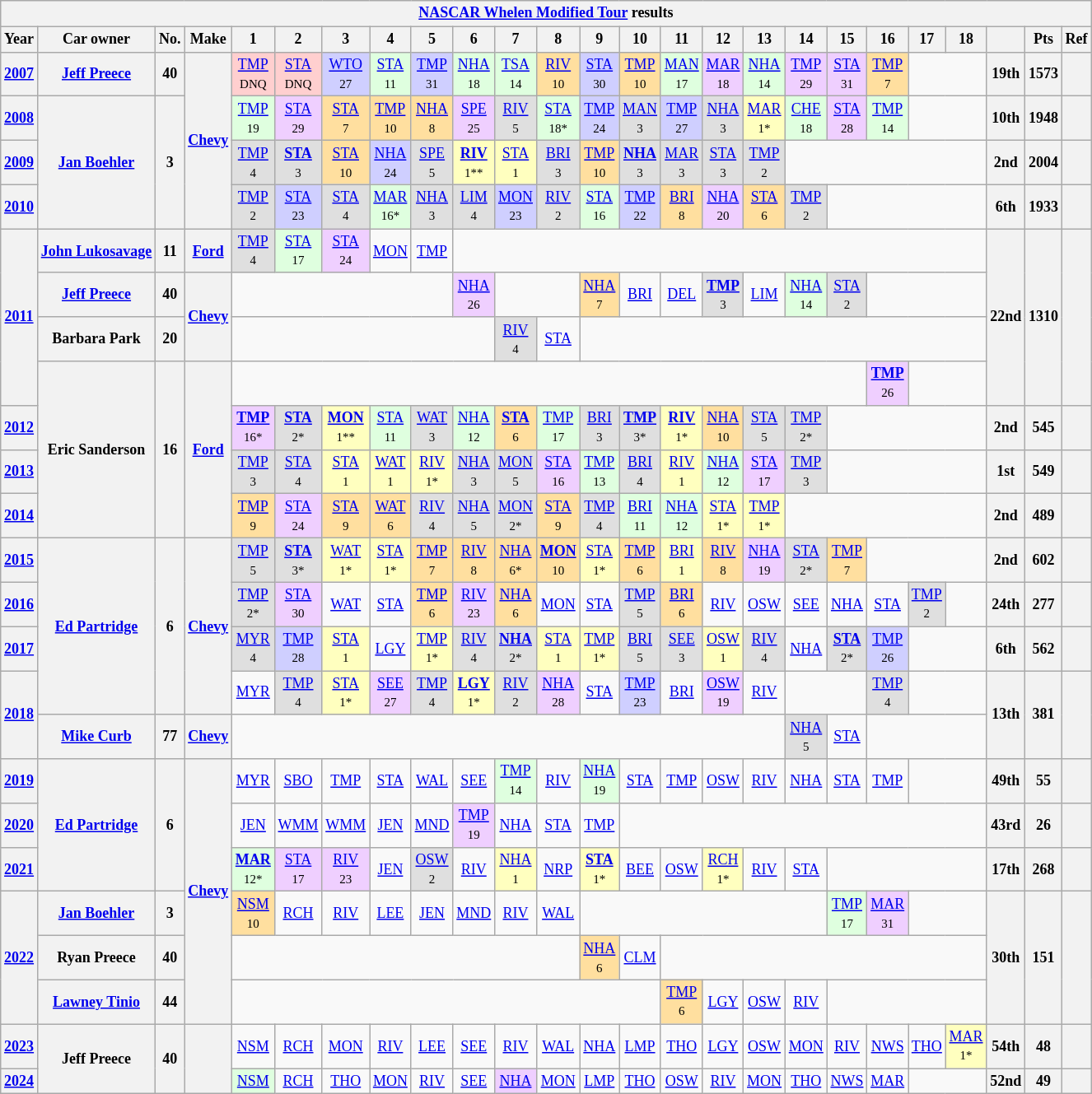<table class="wikitable" style="text-align:center; font-size:75%">
<tr>
<th colspan=25><a href='#'>NASCAR Whelen Modified Tour</a> results</th>
</tr>
<tr>
<th>Year</th>
<th>Car owner</th>
<th>No.</th>
<th>Make</th>
<th>1</th>
<th>2</th>
<th>3</th>
<th>4</th>
<th>5</th>
<th>6</th>
<th>7</th>
<th>8</th>
<th>9</th>
<th>10</th>
<th>11</th>
<th>12</th>
<th>13</th>
<th>14</th>
<th>15</th>
<th>16</th>
<th>17</th>
<th>18</th>
<th></th>
<th>Pts</th>
<th>Ref</th>
</tr>
<tr>
<th><a href='#'>2007</a></th>
<th><a href='#'>Jeff Preece</a></th>
<th>40</th>
<th rowspan=4><a href='#'>Chevy</a></th>
<td style="background:#FFCFCF;"><a href='#'>TMP</a><br><small>DNQ</small></td>
<td style="background:#FFCFCF;"><a href='#'>STA</a><br><small>DNQ</small></td>
<td style="background:#CFCFFF;"><a href='#'>WTO</a><br><small>27</small></td>
<td style="background:#DFFFDF;"><a href='#'>STA</a><br><small>11</small></td>
<td style="background:#CFCFFF;"><a href='#'>TMP</a><br><small>31</small></td>
<td style="background:#DFFFDF;"><a href='#'>NHA</a><br><small>18</small></td>
<td style="background:#DFFFDF;"><a href='#'>TSA</a><br><small>14</small></td>
<td style="background:#FFDF9F;"><a href='#'>RIV</a><br><small>10</small></td>
<td style="background:#CFCFFF;"><a href='#'>STA</a><br><small>30</small></td>
<td style="background:#FFDF9F;"><a href='#'>TMP</a><br><small>10</small></td>
<td style="background:#DFFFDF;"><a href='#'>MAN</a><br><small>17</small></td>
<td style="background:#EFCFFF;"><a href='#'>MAR</a><br><small>18</small></td>
<td style="background:#DFFFDF;"><a href='#'>NHA</a><br><small>14</small></td>
<td style="background:#EFCFFF;"><a href='#'>TMP</a><br><small>29</small></td>
<td style="background:#EFCFFF;"><a href='#'>STA</a><br><small>31</small></td>
<td style="background:#FFDF9F;"><a href='#'>TMP</a><br><small>7</small></td>
<td colspan=2></td>
<th>19th</th>
<th>1573</th>
<th></th>
</tr>
<tr>
<th><a href='#'>2008</a></th>
<th rowspan=3><a href='#'>Jan Boehler</a></th>
<th rowspan=3>3</th>
<td style="background:#DFFFDF;"><a href='#'>TMP</a><br><small>19</small></td>
<td style="background:#EFCFFF;"><a href='#'>STA</a><br><small>29</small></td>
<td style="background:#FFDF9F;"><a href='#'>STA</a><br><small>7</small></td>
<td style="background:#FFDF9F;"><a href='#'>TMP</a><br><small>10</small></td>
<td style="background:#FFDF9F;"><a href='#'>NHA</a><br><small>8</small></td>
<td style="background:#EFCFFF;"><a href='#'>SPE</a><br><small>25</small></td>
<td style="background:#DFDFDF;"><a href='#'>RIV</a><br><small>5</small></td>
<td style="background:#DFFFDF;"><a href='#'>STA</a><br><small>18*</small></td>
<td style="background:#CFCFFF;"><a href='#'>TMP</a><br><small>24</small></td>
<td style="background:#DFDFDF;"><a href='#'>MAN</a><br><small>3</small></td>
<td style="background:#CFCFFF;"><a href='#'>TMP</a><br><small>27</small></td>
<td style="background:#DFDFDF;"><a href='#'>NHA</a><br><small>3</small></td>
<td style="background:#FFFFBF;"><a href='#'>MAR</a><br><small>1*</small></td>
<td style="background:#DFFFDF;"><a href='#'>CHE</a><br><small>18</small></td>
<td style="background:#EFCFFF;"><a href='#'>STA</a><br><small>28</small></td>
<td style="background:#DFFFDF;"><a href='#'>TMP</a><br><small>14</small></td>
<td colspan=2></td>
<th>10th</th>
<th>1948</th>
<th></th>
</tr>
<tr>
<th><a href='#'>2009</a></th>
<td style="background:#DFDFDF;"><a href='#'>TMP</a><br><small>4</small></td>
<td style="background:#DFDFDF;"><strong><a href='#'>STA</a></strong><br><small>3</small></td>
<td style="background:#FFDF9F;"><a href='#'>STA</a><br><small>10</small></td>
<td style="background:#CFCFFF;"><a href='#'>NHA</a><br><small>24</small></td>
<td style="background:#DFDFDF;"><a href='#'>SPE</a><br><small>5</small></td>
<td style="background:#FFFFBF;"><strong><a href='#'>RIV</a></strong><br><small>1**</small></td>
<td style="background:#FFFFBF;"><a href='#'>STA</a><br><small>1</small></td>
<td style="background:#DFDFDF;"><a href='#'>BRI</a><br><small>3</small></td>
<td style="background:#FFDF9F;"><a href='#'>TMP</a><br><small>10</small></td>
<td style="background:#DFDFDF;"><strong><a href='#'>NHA</a></strong><br><small>3</small></td>
<td style="background:#DFDFDF;"><a href='#'>MAR</a><br><small>3</small></td>
<td style="background:#DFDFDF;"><a href='#'>STA</a><br><small>3</small></td>
<td style="background:#DFDFDF;"><a href='#'>TMP</a><br><small>2</small></td>
<td colspan=5></td>
<th>2nd</th>
<th>2004</th>
<th></th>
</tr>
<tr>
<th><a href='#'>2010</a></th>
<td style="background:#DFDFDF;"><a href='#'>TMP</a><br><small>2</small></td>
<td style="background:#CFCFFF;"><a href='#'>STA</a><br><small>23</small></td>
<td style="background:#DFDFDF;"><a href='#'>STA</a><br><small>4</small></td>
<td style="background:#DFFFDF;"><a href='#'>MAR</a><br><small>16*</small></td>
<td style="background:#DFDFDF;"><a href='#'>NHA</a><br><small>3</small></td>
<td style="background:#DFDFDF;"><a href='#'>LIM</a><br><small>4</small></td>
<td style="background:#CFCFFF;"><a href='#'>MON</a><br><small>23</small></td>
<td style="background:#DFDFDF;"><a href='#'>RIV</a><br><small>2</small></td>
<td style="background:#DFFFDF;"><a href='#'>STA</a><br><small>16</small></td>
<td style="background:#CFCFFF;"><a href='#'>TMP</a><br><small>22</small></td>
<td style="background:#FFDF9F;"><a href='#'>BRI</a><br><small>8</small></td>
<td style="background:#EFCFFF;"><a href='#'>NHA</a><br><small>20</small></td>
<td style="background:#FFDF9F;"><a href='#'>STA</a><br><small>6</small></td>
<td style="background:#DFDFDF;"><a href='#'>TMP</a><br><small>2</small></td>
<td colspan=4></td>
<th>6th</th>
<th>1933</th>
<th></th>
</tr>
<tr>
<th rowspan=4><a href='#'>2011</a></th>
<th><a href='#'>John Lukosavage</a></th>
<th>11</th>
<th><a href='#'>Ford</a></th>
<td style="background:#DFDFDF;"><a href='#'>TMP</a><br><small>4</small></td>
<td style="background:#DFFFDF;"><a href='#'>STA</a><br><small>17</small></td>
<td style="background:#EFCFFF;"><a href='#'>STA</a><br><small>24</small></td>
<td><a href='#'>MON</a></td>
<td><a href='#'>TMP</a></td>
<td colspan=13></td>
<th rowspan=4>22nd</th>
<th rowspan=4>1310</th>
<th rowspan=4></th>
</tr>
<tr>
<th><a href='#'>Jeff Preece</a></th>
<th>40</th>
<th rowspan=2><a href='#'>Chevy</a></th>
<td colspan=5></td>
<td style="background:#EFCFFF;"><a href='#'>NHA</a><br><small>26</small></td>
<td colspan=2></td>
<td style="background:#FFDF9F;"><a href='#'>NHA</a><br><small>7</small></td>
<td><a href='#'>BRI</a></td>
<td><a href='#'>DEL</a></td>
<td style="background:#DFDFDF;"><strong><a href='#'>TMP</a></strong><br><small>3</small></td>
<td><a href='#'>LIM</a></td>
<td style="background:#DFFFDF;"><a href='#'>NHA</a><br><small>14</small></td>
<td style="background:#DFDFDF;"><a href='#'>STA</a><br><small>2</small></td>
<td colspan=3></td>
</tr>
<tr>
<th>Barbara Park</th>
<th>20</th>
<td colspan=6></td>
<td style="background:#DFDFDF;"><a href='#'>RIV</a><br><small>4</small></td>
<td><a href='#'>STA</a></td>
<td colspan=10></td>
</tr>
<tr>
<th rowspan=4>Eric Sanderson</th>
<th rowspan=4>16</th>
<th rowspan=4><a href='#'>Ford</a></th>
<td colspan=15></td>
<td style="background:#EFCFFF;"><strong><a href='#'>TMP</a></strong><br><small>26</small></td>
<td colspan=2></td>
</tr>
<tr>
<th><a href='#'>2012</a></th>
<td style="background:#EFCFFF;"><strong><a href='#'>TMP</a></strong><br><small>16*</small></td>
<td style="background:#DFDFDF;"><strong><a href='#'>STA</a></strong><br><small>2*</small></td>
<td style="background:#FFFFBF;"><strong><a href='#'>MON</a></strong><br><small>1**</small></td>
<td style="background:#DFFFDF;"><a href='#'>STA</a><br><small>11</small></td>
<td style="background:#DFDFDF;"><a href='#'>WAT</a><br><small>3</small></td>
<td style="background:#DFFFDF;"><a href='#'>NHA</a><br><small>12</small></td>
<td style="background:#FFDF9F;"><strong><a href='#'>STA</a></strong><br><small>6</small></td>
<td style="background:#DFFFDF;"><a href='#'>TMP</a><br><small>17</small></td>
<td style="background:#DFDFDF;"><a href='#'>BRI</a><br><small>3</small></td>
<td style="background:#DFDFDF;"><strong><a href='#'>TMP</a></strong><br><small>3*</small></td>
<td style="background:#FFFFBF;"><strong><a href='#'>RIV</a></strong><br><small>1*</small></td>
<td style="background:#FFDF9F;"><a href='#'>NHA</a><br><small>10</small></td>
<td style="background:#DFDFDF;"><a href='#'>STA</a><br><small>5</small></td>
<td style="background:#DFDFDF;"><a href='#'>TMP</a><br><small>2*</small></td>
<td colspan=4></td>
<th>2nd</th>
<th>545</th>
<th></th>
</tr>
<tr>
<th><a href='#'>2013</a></th>
<td style="background:#DFDFDF;"><a href='#'>TMP</a><br><small>3</small></td>
<td style="background:#DFDFDF;"><a href='#'>STA</a><br><small>4</small></td>
<td style="background:#FFFFBF;"><a href='#'>STA</a><br><small>1</small></td>
<td style="background:#FFFFBF;"><a href='#'>WAT</a><br><small>1</small></td>
<td style="background:#FFFFBF;"><a href='#'>RIV</a><br><small>1*</small></td>
<td style="background:#DFDFDF;"><a href='#'>NHA</a><br><small>3</small></td>
<td style="background:#DFDFDF;"><a href='#'>MON</a><br><small>5</small></td>
<td style="background:#EFCFFF;"><a href='#'>STA</a><br><small>16</small></td>
<td style="background:#DFFFDF;"><a href='#'>TMP</a><br><small>13</small></td>
<td style="background:#DFDFDF;"><a href='#'>BRI</a><br><small>4</small></td>
<td style="background:#FFFFBF;"><a href='#'>RIV</a><br><small>1</small></td>
<td style="background:#DFFFDF;"><a href='#'>NHA</a><br><small>12</small></td>
<td style="background:#EFCFFF;"><a href='#'>STA</a><br><small>17</small></td>
<td style="background:#DFDFDF;"><a href='#'>TMP</a><br><small>3</small></td>
<td colspan=4></td>
<th>1st</th>
<th>549</th>
<th></th>
</tr>
<tr>
<th><a href='#'>2014</a></th>
<td style="background:#FFDF9F;"><a href='#'>TMP</a><br><small>9</small></td>
<td style="background:#EFCFFF;"><a href='#'>STA</a><br><small>24</small></td>
<td style="background:#FFDF9F;"><a href='#'>STA</a><br><small>9</small></td>
<td style="background:#FFDF9F;"><a href='#'>WAT</a><br><small>6</small></td>
<td style="background:#DFDFDF;"><a href='#'>RIV</a><br><small>4</small></td>
<td style="background:#DFDFDF;"><a href='#'>NHA</a><br><small>5</small></td>
<td style="background:#DFDFDF;"><a href='#'>MON</a><br><small>2*</small></td>
<td style="background:#FFDF9F;"><a href='#'>STA</a><br><small>9</small></td>
<td style="background:#DFDFDF;"><a href='#'>TMP</a><br><small>4</small></td>
<td style="background:#DFFFDF;"><a href='#'>BRI</a><br><small>11</small></td>
<td style="background:#DFFFDF;"><a href='#'>NHA</a><br><small>12</small></td>
<td style="background:#FFFFBF;"><a href='#'>STA</a><br><small>1*</small></td>
<td style="background:#FFFFBF;"><a href='#'>TMP</a><br><small>1*</small></td>
<td colspan=5></td>
<th>2nd</th>
<th>489</th>
<th></th>
</tr>
<tr>
<th><a href='#'>2015</a></th>
<th rowspan=4><a href='#'>Ed Partridge</a></th>
<th rowspan=4>6</th>
<th rowspan=4><a href='#'>Chevy</a></th>
<td style="background:#DFDFDF;"><a href='#'>TMP</a><br><small>5</small></td>
<td style="background:#DFDFDF;"><strong><a href='#'>STA</a></strong><br><small>3*</small></td>
<td style="background:#FFFFBF;"><a href='#'>WAT</a><br><small>1*</small></td>
<td style="background:#FFFFBF;"><a href='#'>STA</a><br><small>1*</small></td>
<td style="background:#FFDF9F;"><a href='#'>TMP</a><br><small>7</small></td>
<td style="background:#FFDF9F;"><a href='#'>RIV</a><br><small>8</small></td>
<td style="background:#FFDF9F;"><a href='#'>NHA</a><br><small>6*</small></td>
<td style="background:#FFDF9F;"><strong><a href='#'>MON</a></strong><br><small>10</small></td>
<td style="background:#FFFFBF;"><a href='#'>STA</a><br><small>1*</small></td>
<td style="background:#FFDF9F;"><a href='#'>TMP</a><br><small>6</small></td>
<td style="background:#FFFFBF;"><a href='#'>BRI</a><br><small>1</small></td>
<td style="background:#FFDF9F;"><a href='#'>RIV</a><br><small>8</small></td>
<td style="background:#EFCFFF;"><a href='#'>NHA</a><br><small>19</small></td>
<td style="background:#DFDFDF;"><a href='#'>STA</a><br><small>2*</small></td>
<td style="background:#FFDF9F;"><a href='#'>TMP</a><br><small>7</small></td>
<td colspan=3></td>
<th>2nd</th>
<th>602</th>
<th></th>
</tr>
<tr>
<th><a href='#'>2016</a></th>
<td style="background:#DFDFDF;"><a href='#'>TMP</a><br><small>2*</small></td>
<td style="background:#EFCFFF;"><a href='#'>STA</a><br><small>30</small></td>
<td><a href='#'>WAT</a></td>
<td><a href='#'>STA</a></td>
<td style="background:#FFDF9F;"><a href='#'>TMP</a><br><small>6</small></td>
<td style="background:#EFCFFF;"><a href='#'>RIV</a><br><small>23</small></td>
<td style="background:#FFDF9F;"><a href='#'>NHA</a><br><small>6</small></td>
<td><a href='#'>MON</a></td>
<td><a href='#'>STA</a></td>
<td style="background:#DFDFDF;"><a href='#'>TMP</a><br><small>5</small></td>
<td style="background:#FFDF9F;"><a href='#'>BRI</a><br><small>6</small></td>
<td><a href='#'>RIV</a></td>
<td><a href='#'>OSW</a></td>
<td><a href='#'>SEE</a></td>
<td><a href='#'>NHA</a></td>
<td><a href='#'>STA</a></td>
<td style="background:#DFDFDF;"><a href='#'>TMP</a><br><small>2</small></td>
<td></td>
<th>24th</th>
<th>277</th>
<th></th>
</tr>
<tr>
<th><a href='#'>2017</a></th>
<td style="background:#DFDFDF;"><a href='#'>MYR</a><br><small>4</small></td>
<td style="background:#CFCFFF;"><a href='#'>TMP</a><br><small>28</small></td>
<td style="background:#FFFFBF;"><a href='#'>STA</a><br><small>1</small></td>
<td><a href='#'>LGY</a></td>
<td style="background:#FFFFBF;"><a href='#'>TMP</a><br><small>1*</small></td>
<td style="background:#DFDFDF;"><a href='#'>RIV</a><br><small>4</small></td>
<td style="background:#DFDFDF;"><strong><a href='#'>NHA</a></strong><br><small>2*</small></td>
<td style="background:#FFFFBF;"><a href='#'>STA</a><br><small>1</small></td>
<td style="background:#FFFFBF;"><a href='#'>TMP</a><br><small>1*</small></td>
<td style="background:#DFDFDF;"><a href='#'>BRI</a><br><small>5</small></td>
<td style="background:#DFDFDF;"><a href='#'>SEE</a><br><small>3</small></td>
<td style="background:#FFFFBF;"><a href='#'>OSW</a><br><small>1</small></td>
<td style="background:#DFDFDF;"><a href='#'>RIV</a><br><small>4</small></td>
<td><a href='#'>NHA</a></td>
<td style="background:#DFDFDF;"><strong><a href='#'>STA</a></strong><br><small>2*</small></td>
<td style="background:#CFCFFF;"><a href='#'>TMP</a><br><small>26</small></td>
<td colspan=2></td>
<th>6th</th>
<th>562</th>
<th></th>
</tr>
<tr>
<th rowspan=2><a href='#'>2018</a></th>
<td><a href='#'>MYR</a></td>
<td style="background:#DFDFDF;"><a href='#'>TMP</a><br><small>4</small></td>
<td style="background:#FFFFBF;"><a href='#'>STA</a><br><small>1*</small></td>
<td style="background:#EFCFFF;"><a href='#'>SEE</a><br><small>27</small></td>
<td style="background:#DFDFDF;"><a href='#'>TMP</a><br><small>4</small></td>
<td style="background:#FFFFBF;"><strong><a href='#'>LGY</a></strong><br><small>1*</small></td>
<td style="background:#DFDFDF;"><a href='#'>RIV</a><br><small>2</small></td>
<td style="background:#EFCFFF;"><a href='#'>NHA</a><br><small>28</small></td>
<td><a href='#'>STA</a></td>
<td style="background:#CFCFFF;"><a href='#'>TMP</a><br><small>23</small></td>
<td><a href='#'>BRI</a></td>
<td style="background:#EFCFFF;"><a href='#'>OSW</a><br><small>19</small></td>
<td><a href='#'>RIV</a></td>
<td colspan=2></td>
<td style="background:#DFDFDF;"><a href='#'>TMP</a><br><small>4</small></td>
<td colspan=2></td>
<th rowspan=2>13th</th>
<th rowspan=2>381</th>
<th rowspan=2></th>
</tr>
<tr>
<th><a href='#'>Mike Curb</a></th>
<th>77</th>
<th><a href='#'>Chevy</a></th>
<td colspan=13></td>
<td style="background:#DFDFDF;"><a href='#'>NHA</a><br><small>5</small></td>
<td><a href='#'>STA</a></td>
<td colspan=3></td>
</tr>
<tr>
<th><a href='#'>2019</a></th>
<th rowspan=3><a href='#'>Ed Partridge</a></th>
<th rowspan=3>6</th>
<th rowspan=6><a href='#'>Chevy</a></th>
<td><a href='#'>MYR</a></td>
<td><a href='#'>SBO</a></td>
<td><a href='#'>TMP</a></td>
<td><a href='#'>STA</a></td>
<td><a href='#'>WAL</a></td>
<td><a href='#'>SEE</a></td>
<td style="background:#DFFFDF;"><a href='#'>TMP</a><br><small>14</small></td>
<td><a href='#'>RIV</a></td>
<td style="background:#DFFFDF;"><a href='#'>NHA</a><br><small>19</small></td>
<td><a href='#'>STA</a></td>
<td><a href='#'>TMP</a></td>
<td><a href='#'>OSW</a></td>
<td><a href='#'>RIV</a></td>
<td><a href='#'>NHA</a></td>
<td><a href='#'>STA</a></td>
<td><a href='#'>TMP</a></td>
<td colspan=2></td>
<th>49th</th>
<th>55</th>
<th></th>
</tr>
<tr>
<th><a href='#'>2020</a></th>
<td><a href='#'>JEN</a></td>
<td><a href='#'>WMM</a></td>
<td><a href='#'>WMM</a></td>
<td><a href='#'>JEN</a></td>
<td><a href='#'>MND</a></td>
<td style="background:#EFCFFF;"><a href='#'>TMP</a><br><small>19</small></td>
<td><a href='#'>NHA</a></td>
<td><a href='#'>STA</a></td>
<td><a href='#'>TMP</a></td>
<td colspan=9></td>
<th>43rd</th>
<th>26</th>
<th></th>
</tr>
<tr>
<th><a href='#'>2021</a></th>
<td style="background:#DFFFDF;"><strong><a href='#'>MAR</a></strong><br><small>12*</small></td>
<td style="background:#EFCFFF;"><a href='#'>STA</a><br><small>17</small></td>
<td style="background:#EFCFFF;"><a href='#'>RIV</a><br><small>23</small></td>
<td><a href='#'>JEN</a></td>
<td style="background:#DFDFDF;"><a href='#'>OSW</a><br><small>2</small></td>
<td><a href='#'>RIV</a></td>
<td style="background:#FFFFBF;"><a href='#'>NHA</a><br><small>1</small></td>
<td><a href='#'>NRP</a></td>
<td style="background:#FFFFBF;"><strong><a href='#'>STA</a></strong><br><small>1*</small></td>
<td><a href='#'>BEE</a></td>
<td><a href='#'>OSW</a></td>
<td style="background:#FFFFBF;"><a href='#'>RCH</a><br><small>1*</small></td>
<td><a href='#'>RIV</a></td>
<td><a href='#'>STA</a></td>
<td colspan=4></td>
<th>17th</th>
<th>268</th>
<th></th>
</tr>
<tr>
<th rowspan=3><a href='#'>2022</a></th>
<th><a href='#'>Jan Boehler</a></th>
<th>3</th>
<td style="background:#FFDF9F;"><a href='#'>NSM</a><br><small>10</small></td>
<td><a href='#'>RCH</a></td>
<td><a href='#'>RIV</a></td>
<td><a href='#'>LEE</a></td>
<td><a href='#'>JEN</a></td>
<td><a href='#'>MND</a></td>
<td><a href='#'>RIV</a></td>
<td><a href='#'>WAL</a></td>
<td colspan=6></td>
<td style="background:#DFFFDF;"><a href='#'>TMP</a><br><small>17</small></td>
<td style="background:#EFCFFF;"><a href='#'>MAR</a><br><small>31</small></td>
<td colspan=2></td>
<th rowspan=3>30th</th>
<th rowspan=3>151</th>
<th rowspan=3></th>
</tr>
<tr>
<th>Ryan Preece</th>
<th>40</th>
<td colspan=8></td>
<td style="background:#FFDF9F;"><a href='#'>NHA</a><br><small>6</small></td>
<td><a href='#'>CLM</a></td>
<td colspan=8></td>
</tr>
<tr>
<th><a href='#'>Lawney Tinio</a></th>
<th>44</th>
<td colspan=10></td>
<td style="background:#FFDF9F;"><a href='#'>TMP</a><br><small>6</small></td>
<td><a href='#'>LGY</a></td>
<td><a href='#'>OSW</a></td>
<td><a href='#'>RIV</a></td>
<td colspan=4></td>
</tr>
<tr>
<th><a href='#'>2023</a></th>
<th rowspan=2>Jeff Preece</th>
<th rowspan=2>40</th>
<th rowspan=2></th>
<td><a href='#'>NSM</a></td>
<td><a href='#'>RCH</a></td>
<td><a href='#'>MON</a></td>
<td><a href='#'>RIV</a></td>
<td><a href='#'>LEE</a></td>
<td><a href='#'>SEE</a></td>
<td><a href='#'>RIV</a></td>
<td><a href='#'>WAL</a></td>
<td><a href='#'>NHA</a></td>
<td><a href='#'>LMP</a></td>
<td><a href='#'>THO</a></td>
<td><a href='#'>LGY</a></td>
<td><a href='#'>OSW</a></td>
<td><a href='#'>MON</a></td>
<td><a href='#'>RIV</a></td>
<td><a href='#'>NWS</a></td>
<td><a href='#'>THO</a></td>
<td style="background:#FFFFBF;"><a href='#'>MAR</a><br><small>1*</small></td>
<th>54th</th>
<th>48</th>
<th></th>
</tr>
<tr>
<th><a href='#'>2024</a></th>
<td style="background:#DFFFDF;"><a href='#'>NSM</a><br></td>
<td><a href='#'>RCH</a></td>
<td><a href='#'>THO</a></td>
<td><a href='#'>MON</a></td>
<td><a href='#'>RIV</a></td>
<td><a href='#'>SEE</a></td>
<td style="background:#EFCFFF;"><a href='#'>NHA</a><br></td>
<td><a href='#'>MON</a></td>
<td><a href='#'>LMP</a></td>
<td><a href='#'>THO</a></td>
<td><a href='#'>OSW</a></td>
<td><a href='#'>RIV</a></td>
<td><a href='#'>MON</a></td>
<td><a href='#'>THO</a></td>
<td><a href='#'>NWS</a></td>
<td><a href='#'>MAR</a></td>
<td colspan=2></td>
<th>52nd</th>
<th>49</th>
<th></th>
</tr>
</table>
